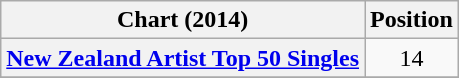<table class="wikitable sortable plainrowheaders">
<tr>
<th scope="col">Chart (2014)</th>
<th scope="col">Position</th>
</tr>
<tr>
<th scope="row"><a href='#'>New Zealand Artist Top 50 Singles</a></th>
<td style="text-align:center;">14</td>
</tr>
<tr>
</tr>
</table>
